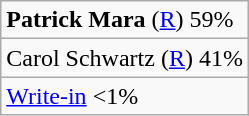<table class="wikitable">
<tr>
<td><strong>Patrick Mara</strong> (<a href='#'>R</a>) 59%</td>
</tr>
<tr>
<td>Carol Schwartz (<a href='#'>R</a>) 41%</td>
</tr>
<tr>
<td><a href='#'>Write-in</a> <1%</td>
</tr>
</table>
